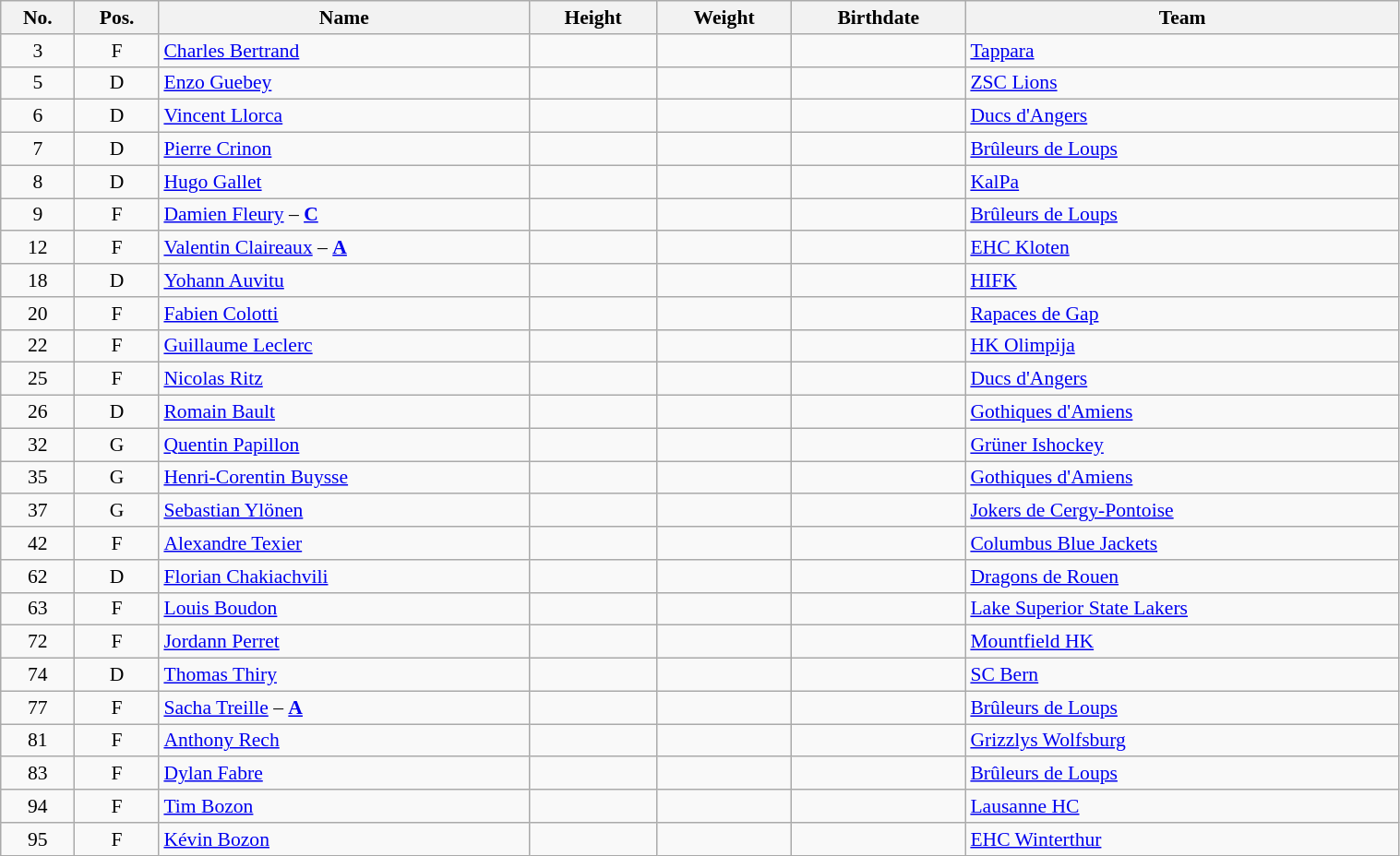<table width="80%" class="wikitable sortable" style="font-size: 90%; text-align: center;">
<tr>
<th>No.</th>
<th>Pos.</th>
<th>Name</th>
<th>Height</th>
<th>Weight</th>
<th>Birthdate</th>
<th>Team</th>
</tr>
<tr>
<td>3</td>
<td>F</td>
<td align=left><a href='#'>Charles Bertrand</a></td>
<td></td>
<td></td>
<td></td>
<td style="text-align:left;"> <a href='#'>Tappara</a></td>
</tr>
<tr>
<td>5</td>
<td>D</td>
<td align=left><a href='#'>Enzo Guebey</a></td>
<td></td>
<td></td>
<td></td>
<td style="text-align:left;"> <a href='#'>ZSC Lions</a></td>
</tr>
<tr>
<td>6</td>
<td>D</td>
<td align=left><a href='#'>Vincent Llorca</a></td>
<td></td>
<td></td>
<td></td>
<td style="text-align:left;"> <a href='#'>Ducs d'Angers</a></td>
</tr>
<tr>
<td>7</td>
<td>D</td>
<td align=left><a href='#'>Pierre Crinon</a></td>
<td></td>
<td></td>
<td></td>
<td style="text-align:left;"> <a href='#'>Brûleurs de Loups</a></td>
</tr>
<tr>
<td>8</td>
<td>D</td>
<td align=left><a href='#'>Hugo Gallet</a></td>
<td></td>
<td></td>
<td></td>
<td style="text-align:left;"> <a href='#'>KalPa</a></td>
</tr>
<tr>
<td>9</td>
<td>F</td>
<td align=left><a href='#'>Damien Fleury</a> – <strong><a href='#'>C</a></strong></td>
<td></td>
<td></td>
<td></td>
<td style="text-align:left;"> <a href='#'>Brûleurs de Loups</a></td>
</tr>
<tr>
<td>12</td>
<td>F</td>
<td align=left><a href='#'>Valentin Claireaux</a> – <strong><a href='#'>A</a></strong></td>
<td></td>
<td></td>
<td></td>
<td style="text-align:left;"> <a href='#'>EHC Kloten</a></td>
</tr>
<tr>
<td>18</td>
<td>D</td>
<td align=left><a href='#'>Yohann Auvitu</a></td>
<td></td>
<td></td>
<td></td>
<td style="text-align:left;"> <a href='#'>HIFK</a></td>
</tr>
<tr>
<td>20</td>
<td>F</td>
<td align=left><a href='#'>Fabien Colotti</a></td>
<td></td>
<td></td>
<td></td>
<td style="text-align:left;"> <a href='#'>Rapaces de Gap</a></td>
</tr>
<tr>
<td>22</td>
<td>F</td>
<td align=left><a href='#'>Guillaume Leclerc</a></td>
<td></td>
<td></td>
<td></td>
<td style="text-align:left;"> <a href='#'>HK Olimpija</a></td>
</tr>
<tr>
<td>25</td>
<td>F</td>
<td align=left><a href='#'>Nicolas Ritz</a></td>
<td></td>
<td></td>
<td></td>
<td style="text-align:left;"> <a href='#'>Ducs d'Angers</a></td>
</tr>
<tr>
<td>26</td>
<td>D</td>
<td align=left><a href='#'>Romain Bault</a></td>
<td></td>
<td></td>
<td></td>
<td style="text-align:left;"> <a href='#'>Gothiques d'Amiens</a></td>
</tr>
<tr>
<td>32</td>
<td>G</td>
<td align=left><a href='#'>Quentin Papillon</a></td>
<td></td>
<td></td>
<td></td>
<td style="text-align:left;"> <a href='#'>Grüner Ishockey</a></td>
</tr>
<tr>
<td>35</td>
<td>G</td>
<td align=left><a href='#'>Henri-Corentin Buysse</a></td>
<td></td>
<td></td>
<td></td>
<td style="text-align:left;"> <a href='#'>Gothiques d'Amiens</a></td>
</tr>
<tr>
<td>37</td>
<td>G</td>
<td align=left><a href='#'>Sebastian Ylönen</a></td>
<td></td>
<td></td>
<td></td>
<td style="text-align:left;"> <a href='#'>Jokers de Cergy-Pontoise</a></td>
</tr>
<tr>
<td>42</td>
<td>F</td>
<td align=left><a href='#'>Alexandre Texier</a></td>
<td></td>
<td></td>
<td></td>
<td style="text-align:left;"> <a href='#'>Columbus Blue Jackets</a></td>
</tr>
<tr>
<td>62</td>
<td>D</td>
<td align=left><a href='#'>Florian Chakiachvili</a></td>
<td></td>
<td></td>
<td></td>
<td style="text-align:left;"> <a href='#'>Dragons de Rouen</a></td>
</tr>
<tr>
<td>63</td>
<td>F</td>
<td align=left><a href='#'>Louis Boudon</a></td>
<td></td>
<td></td>
<td></td>
<td style="text-align:left;"> <a href='#'>Lake Superior State Lakers</a></td>
</tr>
<tr>
<td>72</td>
<td>F</td>
<td align=left><a href='#'>Jordann Perret</a></td>
<td></td>
<td></td>
<td></td>
<td style="text-align:left;"> <a href='#'>Mountfield HK</a></td>
</tr>
<tr>
<td>74</td>
<td>D</td>
<td align=left><a href='#'>Thomas Thiry</a></td>
<td></td>
<td></td>
<td></td>
<td style="text-align:left;"> <a href='#'>SC Bern</a></td>
</tr>
<tr>
<td>77</td>
<td>F</td>
<td align=left><a href='#'>Sacha Treille</a> – <strong><a href='#'>A</a></strong></td>
<td></td>
<td></td>
<td></td>
<td style="text-align:left;"> <a href='#'>Brûleurs de Loups</a></td>
</tr>
<tr>
<td>81</td>
<td>F</td>
<td align=left><a href='#'>Anthony Rech</a></td>
<td></td>
<td></td>
<td></td>
<td style="text-align:left;"> <a href='#'>Grizzlys Wolfsburg</a></td>
</tr>
<tr>
<td>83</td>
<td>F</td>
<td align=left><a href='#'>Dylan Fabre</a></td>
<td></td>
<td></td>
<td></td>
<td style="text-align:left;"> <a href='#'>Brûleurs de Loups</a></td>
</tr>
<tr>
<td>94</td>
<td>F</td>
<td align=left><a href='#'>Tim Bozon</a></td>
<td></td>
<td></td>
<td></td>
<td style="text-align:left;"> <a href='#'>Lausanne HC</a></td>
</tr>
<tr>
<td>95</td>
<td>F</td>
<td align=left><a href='#'>Kévin Bozon</a></td>
<td></td>
<td></td>
<td></td>
<td style="text-align:left;"> <a href='#'>EHC Winterthur</a></td>
</tr>
</table>
